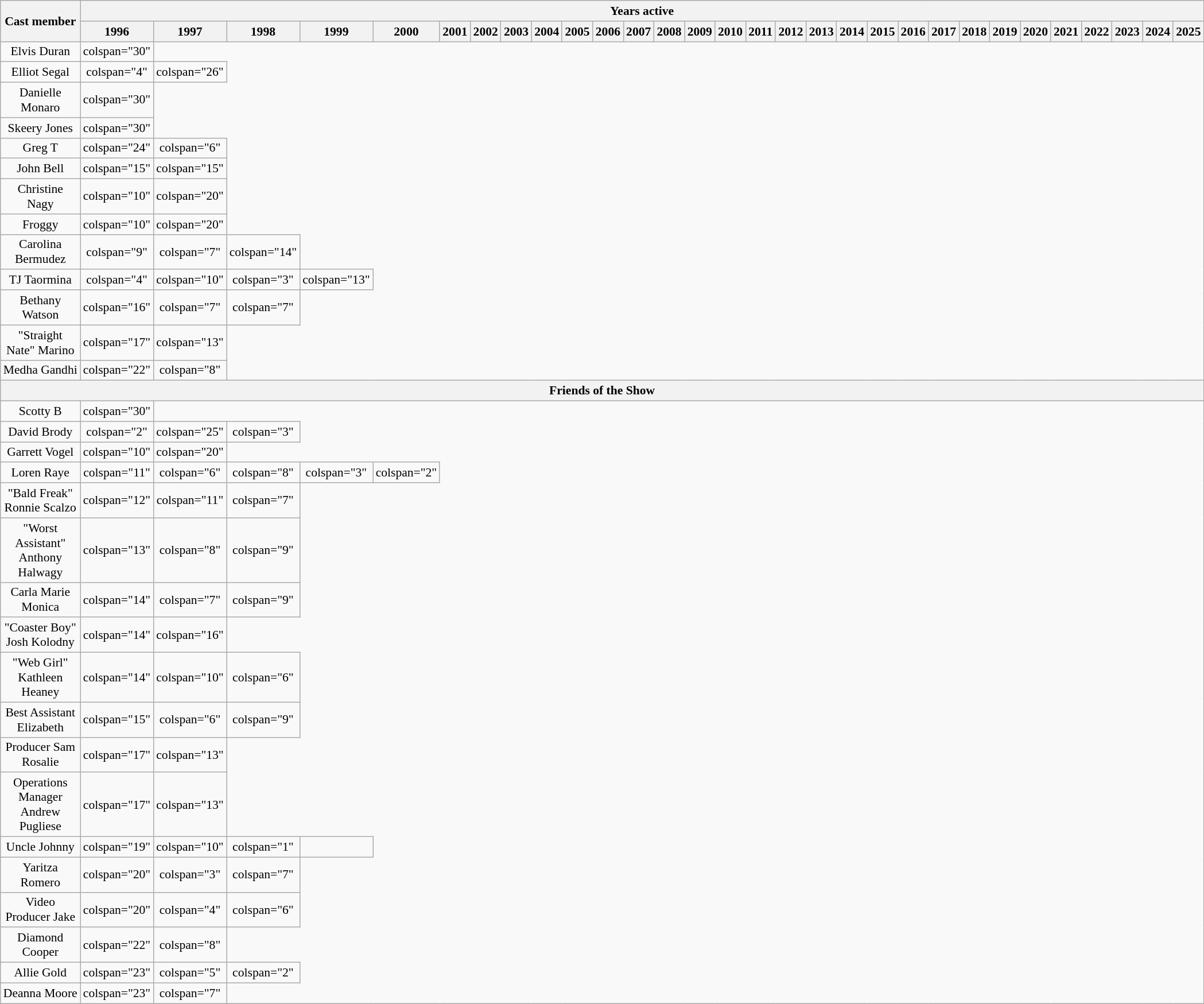<table class="wikitable plainrowheaders" style="text-align:center; font-size:90%; width:100%">
<tr>
<th rowspan="2" style="width:10%;">Cast member</th>
<th colspan="30">Years active</th>
</tr>
<tr>
<th style="width:5%;">1996</th>
<th style="width:5%;">1997</th>
<th style="width:5%;">1998</th>
<th style="width:5%;">1999</th>
<th style="width:5%;">2000</th>
<th style="width:5%;">2001</th>
<th style="width:5%;">2002</th>
<th style="width:5%;">2003</th>
<th style="width:5%;">2004</th>
<th style="width:5%;">2005</th>
<th style="width:5%;">2006</th>
<th style="width:5%;">2007</th>
<th style="width:5%;">2008</th>
<th style="width:5%;">2009</th>
<th style="width:5%;">2010</th>
<th style="width:5%;">2011</th>
<th style="width:5%;">2012</th>
<th style="width:5%;">2013</th>
<th style="width:5%;">2014</th>
<th style="width:5%;">2015</th>
<th style="width:5%;">2016</th>
<th style="width:5%;">2017</th>
<th style="width:5%;">2018</th>
<th style="width:5%;">2019</th>
<th style="width:5%;">2020</th>
<th style="width:5%;">2021</th>
<th style="width:5%;">2022</th>
<th style="width:5%;">2023</th>
<th style="width:5%;">2024</th>
<th style="width:5%;">2025</th>
</tr>
<tr>
<td>Elvis Duran</td>
<td>colspan="30" </td>
</tr>
<tr>
<td>Elliot Segal</td>
<td>colspan="4" </td>
<td>colspan="26" </td>
</tr>
<tr>
<td>Danielle Monaro</td>
<td>colspan="30" </td>
</tr>
<tr>
<td>Skeery Jones</td>
<td>colspan="30" </td>
</tr>
<tr>
<td>Greg T</td>
<td>colspan="24" </td>
<td>colspan="6" </td>
</tr>
<tr>
<td>John Bell</td>
<td>colspan="15" </td>
<td>colspan="15" </td>
</tr>
<tr>
<td>Christine Nagy</td>
<td>colspan="10" </td>
<td>colspan="20" </td>
</tr>
<tr>
<td>Froggy</td>
<td>colspan="10" </td>
<td>colspan="20" </td>
</tr>
<tr>
<td>Carolina Bermudez</td>
<td>colspan="9" </td>
<td>colspan="7" </td>
<td>colspan="14" </td>
</tr>
<tr>
<td>TJ Taormina</td>
<td>colspan="4" </td>
<td>colspan="10" </td>
<td>colspan="3" </td>
<td>colspan="13" </td>
</tr>
<tr>
<td>Bethany Watson</td>
<td>colspan="16" </td>
<td>colspan="7" </td>
<td>colspan="7" </td>
</tr>
<tr>
<td>"Straight Nate" Marino</td>
<td>colspan="17" </td>
<td>colspan="13" </td>
</tr>
<tr>
<td>Medha Gandhi</td>
<td>colspan="22" </td>
<td>colspan="8" </td>
</tr>
<tr>
<th colspan="31">Friends of the Show</th>
</tr>
<tr>
<td>Scotty B</td>
<td>colspan="30" </td>
</tr>
<tr>
<td>David Brody</td>
<td>colspan="2" </td>
<td>colspan="25" </td>
<td>colspan="3" </td>
</tr>
<tr>
<td>Garrett Vogel</td>
<td>colspan="10" </td>
<td>colspan="20" </td>
</tr>
<tr>
<td>Loren Raye</td>
<td>colspan="11" </td>
<td>colspan="6" </td>
<td>colspan="8" </td>
<td>colspan="3" </td>
<td>colspan="2" </td>
</tr>
<tr>
<td>"Bald Freak" Ronnie Scalzo</td>
<td>colspan="12" </td>
<td>colspan="11" </td>
<td>colspan="7" </td>
</tr>
<tr>
<td>"Worst Assistant" Anthony Halwagy</td>
<td>colspan="13" </td>
<td>colspan="8" </td>
<td>colspan="9" </td>
</tr>
<tr>
<td>Carla Marie Monica</td>
<td>colspan="14" </td>
<td>colspan="7" </td>
<td>colspan="9" </td>
</tr>
<tr>
<td>"Coaster Boy" Josh Kolodny</td>
<td>colspan="14" </td>
<td>colspan="16" </td>
</tr>
<tr>
<td>"Web Girl" Kathleen Heaney</td>
<td>colspan="14" </td>
<td>colspan="10" </td>
<td>colspan="6" </td>
</tr>
<tr>
<td>Best Assistant Elizabeth</td>
<td>colspan="15" </td>
<td>colspan="6" </td>
<td>colspan="9" </td>
</tr>
<tr>
<td>Producer Sam Rosalie</td>
<td>colspan="17" </td>
<td>colspan="13" </td>
</tr>
<tr>
<td>Operations Manager Andrew Pugliese</td>
<td>colspan="17" </td>
<td>colspan="13" </td>
</tr>
<tr>
<td nowrap="">Uncle Johnny</td>
<td>colspan="19" </td>
<td>colspan="10" </td>
<td>colspan="1" </td>
<td></td>
</tr>
<tr>
<td>Yaritza Romero</td>
<td>colspan="20" </td>
<td>colspan="3" </td>
<td>colspan="7" </td>
</tr>
<tr>
<td>Video Producer Jake</td>
<td>colspan="20" </td>
<td>colspan="4" </td>
<td>colspan="6" </td>
</tr>
<tr>
<td>Diamond Cooper</td>
<td>colspan="22" </td>
<td>colspan="8" </td>
</tr>
<tr>
<td>Allie Gold</td>
<td>colspan="23" </td>
<td>colspan="5" </td>
<td>colspan="2" </td>
</tr>
<tr>
<td nowrap>Deanna Moore</td>
<td>colspan="23" </td>
<td>colspan="7" </td>
</tr>
</table>
